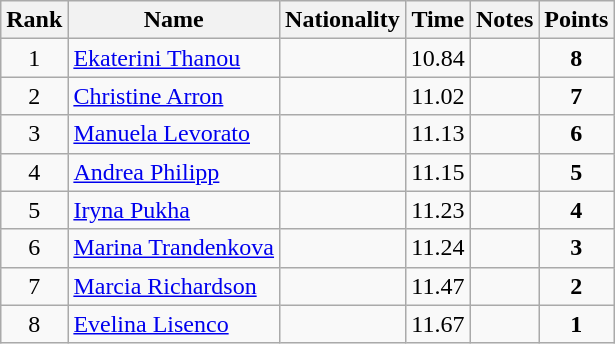<table class="wikitable sortable" style="text-align:center">
<tr>
<th>Rank</th>
<th>Name</th>
<th>Nationality</th>
<th>Time</th>
<th>Notes</th>
<th>Points</th>
</tr>
<tr>
<td>1</td>
<td align=left><a href='#'>Ekaterini Thanou</a></td>
<td align=left></td>
<td>10.84</td>
<td></td>
<td><strong>8</strong></td>
</tr>
<tr>
<td>2</td>
<td align=left><a href='#'>Christine Arron</a></td>
<td align=left></td>
<td>11.02</td>
<td></td>
<td><strong>7</strong></td>
</tr>
<tr>
<td>3</td>
<td align=left><a href='#'>Manuela Levorato</a></td>
<td align=left></td>
<td>11.13</td>
<td></td>
<td><strong>6</strong></td>
</tr>
<tr>
<td>4</td>
<td align=left><a href='#'>Andrea Philipp</a></td>
<td align=left></td>
<td>11.15</td>
<td></td>
<td><strong>5</strong></td>
</tr>
<tr>
<td>5</td>
<td align=left><a href='#'>Iryna Pukha</a></td>
<td align=left></td>
<td>11.23</td>
<td></td>
<td><strong>4</strong></td>
</tr>
<tr>
<td>6</td>
<td align=left><a href='#'>Marina Trandenkova</a></td>
<td align=left></td>
<td>11.24</td>
<td></td>
<td><strong>3</strong></td>
</tr>
<tr>
<td>7</td>
<td align=left><a href='#'>Marcia Richardson</a></td>
<td align=left></td>
<td>11.47</td>
<td></td>
<td><strong>2</strong></td>
</tr>
<tr>
<td>8</td>
<td align=left><a href='#'>Evelina Lisenco</a></td>
<td align=left></td>
<td>11.67</td>
<td></td>
<td><strong>1</strong></td>
</tr>
</table>
